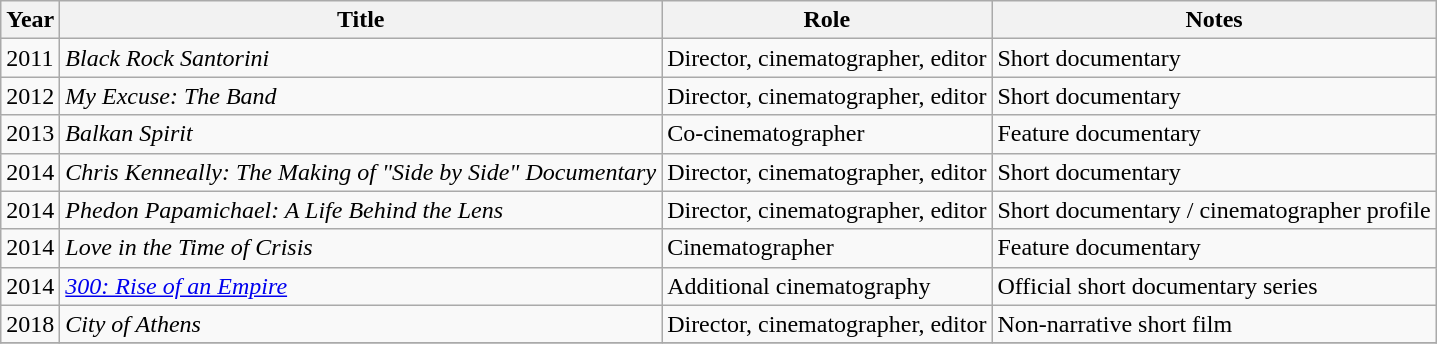<table class="wikitable sortable">
<tr>
<th>Year</th>
<th>Title</th>
<th>Role</th>
<th class="unsortable">Notes</th>
</tr>
<tr>
<td>2011</td>
<td><em>Black Rock Santorini</em></td>
<td>Director, cinematographer, editor</td>
<td>Short documentary</td>
</tr>
<tr>
<td>2012</td>
<td><em>My Excuse: The Band</em></td>
<td>Director, cinematographer, editor</td>
<td>Short documentary</td>
</tr>
<tr>
<td>2013</td>
<td><em>Balkan Spirit</em></td>
<td>Co-cinematographer</td>
<td>Feature documentary</td>
</tr>
<tr>
<td>2014</td>
<td><em>Chris Kenneally: The Making of "Side by Side" Documentary</em></td>
<td>Director, cinematographer, editor</td>
<td>Short documentary</td>
</tr>
<tr>
<td>2014</td>
<td><em>Phedon Papamichael: A Life Behind the Lens</em></td>
<td>Director, cinematographer, editor</td>
<td>Short documentary / cinematographer profile</td>
</tr>
<tr>
<td>2014</td>
<td><em>Love in the Time of Crisis</em></td>
<td>Cinematographer</td>
<td>Feature documentary</td>
</tr>
<tr>
<td>2014</td>
<td><em><a href='#'>300: Rise of an Empire</a></em></td>
<td>Additional cinematography</td>
<td>Official short documentary series</td>
</tr>
<tr>
<td>2018</td>
<td><em>City of Athens</em></td>
<td>Director, cinematographer, editor</td>
<td>Non-narrative short film</td>
</tr>
<tr>
</tr>
</table>
